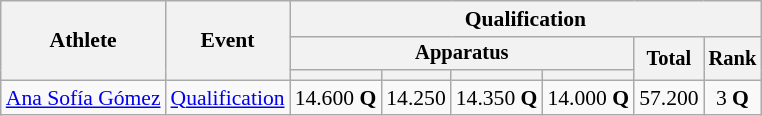<table class="wikitable" style="font-size:90%">
<tr>
<th rowspan=3>Athlete</th>
<th rowspan=3>Event</th>
<th colspan=6>Qualification</th>
</tr>
<tr style="font-size:95%">
<th colspan=4>Apparatus</th>
<th rowspan=2>Total</th>
<th rowspan=2>Rank</th>
</tr>
<tr style="font-size:95%">
<th></th>
<th></th>
<th></th>
<th></th>
</tr>
<tr align=center>
<td align=left><a href='#'>Ana Sofía Gómez</a></td>
<td style="text-align:left;"><a href='#'>Qualification</a></td>
<td>14.600	<strong>Q</strong></td>
<td>14.250</td>
<td>14.350	<strong>Q</strong></td>
<td>14.000	<strong>Q</strong></td>
<td>57.200</td>
<td>3 <strong>Q</strong></td>
</tr>
</table>
